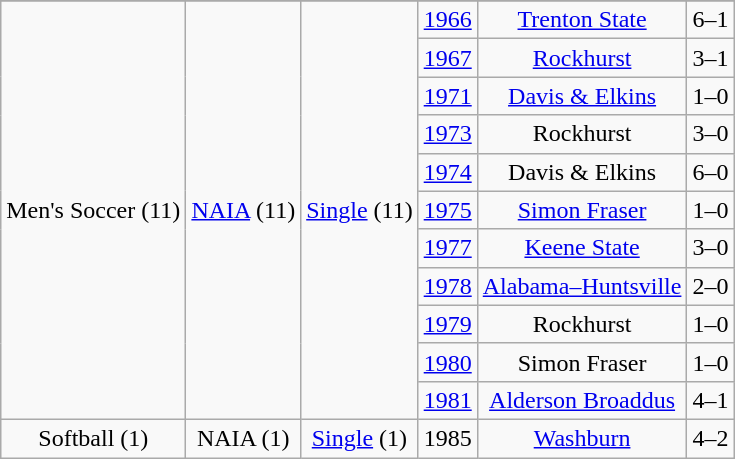<table class="wikitable">
<tr>
</tr>
<tr align="center">
<td rowspan="11">Men's Soccer (11)</td>
<td rowspan="11"><a href='#'>NAIA</a> (11)</td>
<td rowspan="11"><a href='#'>Single</a> (11)</td>
<td><a href='#'>1966</a></td>
<td><a href='#'>Trenton State</a></td>
<td>6–1</td>
</tr>
<tr align="center">
<td><a href='#'>1967</a></td>
<td><a href='#'>Rockhurst</a></td>
<td>3–1</td>
</tr>
<tr align="center">
<td><a href='#'>1971</a></td>
<td><a href='#'>Davis & Elkins</a></td>
<td>1–0</td>
</tr>
<tr align="center">
<td><a href='#'>1973</a></td>
<td>Rockhurst</td>
<td>3–0</td>
</tr>
<tr align="center">
<td><a href='#'>1974</a></td>
<td>Davis & Elkins</td>
<td>6–0</td>
</tr>
<tr align="center">
<td><a href='#'>1975</a></td>
<td><a href='#'>Simon Fraser</a></td>
<td>1–0</td>
</tr>
<tr align="center">
<td><a href='#'>1977</a></td>
<td><a href='#'>Keene State</a></td>
<td>3–0</td>
</tr>
<tr align="center">
<td><a href='#'>1978</a></td>
<td><a href='#'>Alabama–Huntsville</a></td>
<td>2–0</td>
</tr>
<tr align="center">
<td><a href='#'>1979</a></td>
<td>Rockhurst</td>
<td>1–0</td>
</tr>
<tr align="center">
<td><a href='#'>1980</a></td>
<td>Simon Fraser</td>
<td>1–0</td>
</tr>
<tr align="center">
<td><a href='#'>1981</a></td>
<td><a href='#'>Alderson Broaddus</a></td>
<td>4–1</td>
</tr>
<tr align="center">
<td rowspan="1">Softball (1)</td>
<td rowspan="1">NAIA (1)</td>
<td rowspan="11"><a href='#'>Single</a> (1)</td>
<td>1985</td>
<td><a href='#'>Washburn</a></td>
<td>4–2</td>
</tr>
</table>
